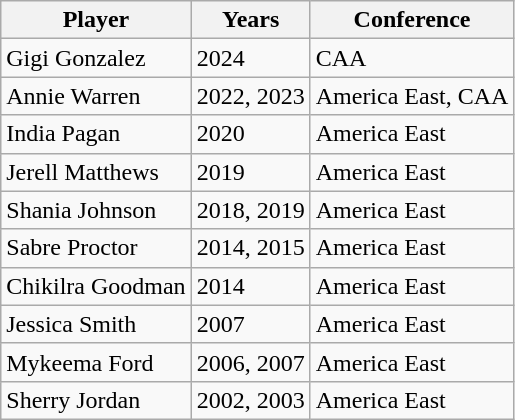<table class="wikitable outercollapse">
<tr>
<th>Player</th>
<th>Years</th>
<th>Conference</th>
</tr>
<tr>
<td>Gigi Gonzalez</td>
<td>2024</td>
<td>CAA</td>
</tr>
<tr>
<td>Annie Warren</td>
<td>2022, 2023</td>
<td>America East, CAA</td>
</tr>
<tr>
<td>India Pagan</td>
<td>2020</td>
<td>America East</td>
</tr>
<tr>
<td>Jerell Matthews</td>
<td>2019</td>
<td>America East</td>
</tr>
<tr>
<td>Shania Johnson</td>
<td>2018, 2019</td>
<td>America East</td>
</tr>
<tr>
<td>Sabre Proctor</td>
<td>2014, 2015</td>
<td>America East</td>
</tr>
<tr>
<td>Chikilra Goodman</td>
<td>2014</td>
<td>America East</td>
</tr>
<tr>
<td>Jessica Smith</td>
<td>2007</td>
<td>America East</td>
</tr>
<tr>
<td>Mykeema Ford</td>
<td>2006, 2007</td>
<td>America East</td>
</tr>
<tr>
<td>Sherry Jordan</td>
<td>2002, 2003</td>
<td>America East</td>
</tr>
</table>
